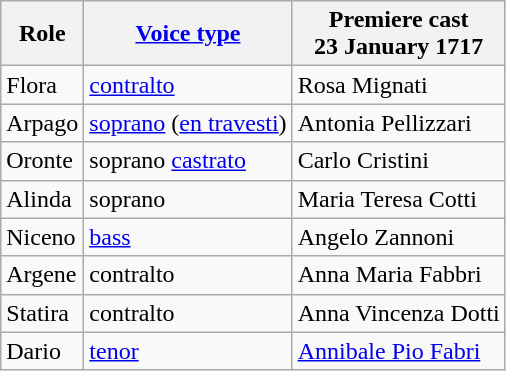<table class="wikitable">
<tr>
<th>Role</th>
<th><a href='#'>Voice type</a></th>
<th>Premiere cast<br>23 January 1717</th>
</tr>
<tr>
<td>Flora</td>
<td><a href='#'>contralto</a></td>
<td>Rosa Mignati</td>
</tr>
<tr>
<td>Arpago</td>
<td><a href='#'>soprano</a> (<a href='#'>en travesti</a>)</td>
<td>Antonia Pellizzari</td>
</tr>
<tr>
<td>Oronte</td>
<td>soprano <a href='#'>castrato</a></td>
<td>Carlo Cristini</td>
</tr>
<tr>
<td>Alinda</td>
<td>soprano</td>
<td>Maria Teresa Cotti</td>
</tr>
<tr>
<td>Niceno</td>
<td><a href='#'>bass</a></td>
<td>Angelo Zannoni</td>
</tr>
<tr>
<td>Argene</td>
<td>contralto</td>
<td>Anna Maria Fabbri</td>
</tr>
<tr>
<td>Statira</td>
<td>contralto</td>
<td>Anna Vincenza Dotti</td>
</tr>
<tr>
<td>Dario</td>
<td><a href='#'>tenor</a></td>
<td><a href='#'>Annibale Pio Fabri</a></td>
</tr>
</table>
